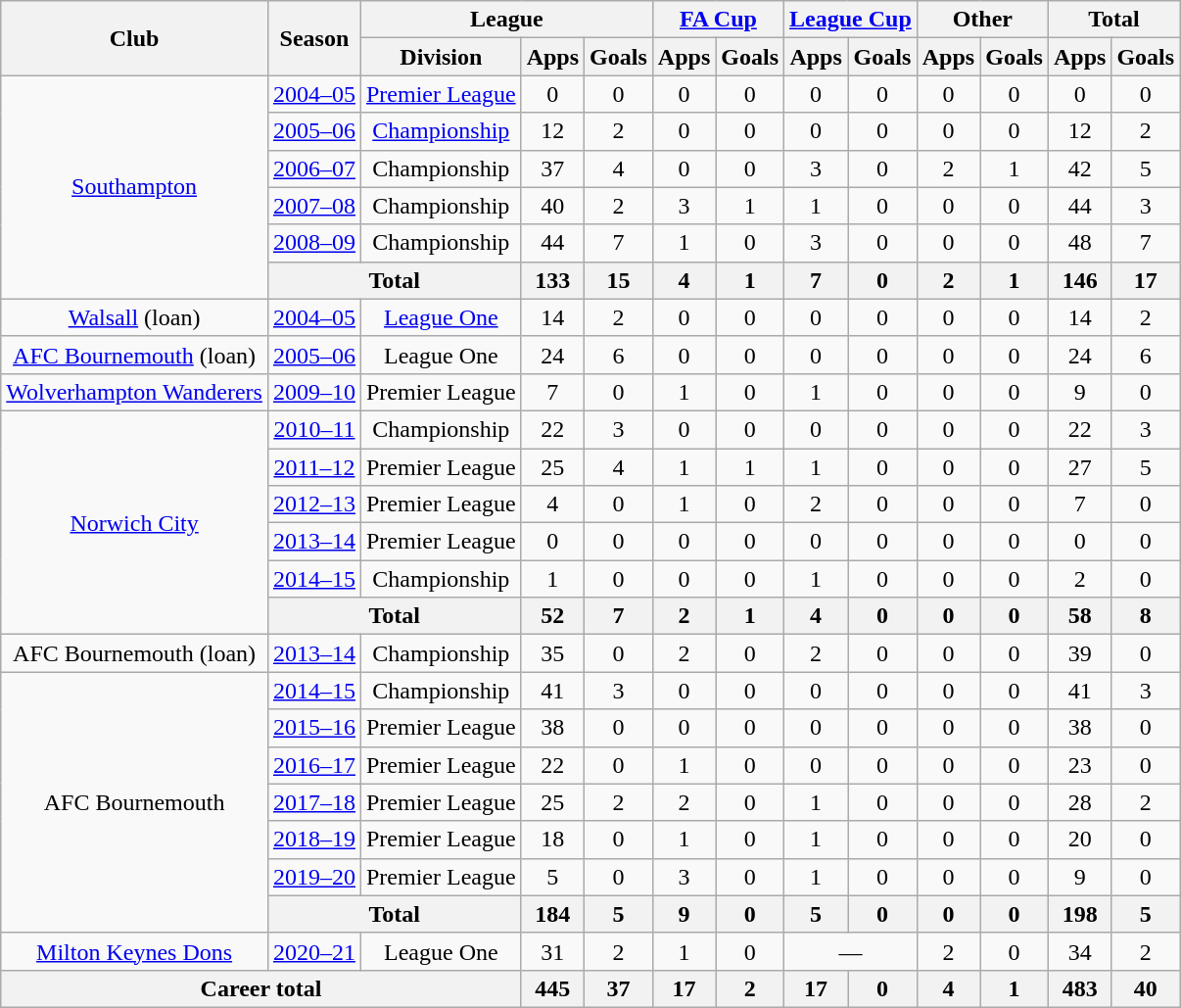<table class="wikitable" style="text-align:center">
<tr>
<th rowspan="2">Club</th>
<th rowspan="2">Season</th>
<th colspan="3">League</th>
<th colspan="2"><a href='#'>FA Cup</a></th>
<th colspan="2"><a href='#'>League Cup</a></th>
<th colspan="2">Other</th>
<th colspan="2">Total</th>
</tr>
<tr>
<th>Division</th>
<th>Apps</th>
<th>Goals</th>
<th>Apps</th>
<th>Goals</th>
<th>Apps</th>
<th>Goals</th>
<th>Apps</th>
<th>Goals</th>
<th>Apps</th>
<th>Goals</th>
</tr>
<tr>
<td rowspan="6"><a href='#'>Southampton</a></td>
<td><a href='#'>2004–05</a></td>
<td><a href='#'>Premier League</a></td>
<td>0</td>
<td>0</td>
<td>0</td>
<td>0</td>
<td>0</td>
<td>0</td>
<td>0</td>
<td>0</td>
<td>0</td>
<td>0</td>
</tr>
<tr>
<td><a href='#'>2005–06</a></td>
<td><a href='#'>Championship</a></td>
<td>12</td>
<td>2</td>
<td>0</td>
<td>0</td>
<td>0</td>
<td>0</td>
<td>0</td>
<td>0</td>
<td>12</td>
<td>2</td>
</tr>
<tr>
<td><a href='#'>2006–07</a></td>
<td>Championship</td>
<td>37</td>
<td>4</td>
<td>0</td>
<td>0</td>
<td>3</td>
<td>0</td>
<td>2</td>
<td>1</td>
<td>42</td>
<td>5</td>
</tr>
<tr>
<td><a href='#'>2007–08</a></td>
<td>Championship</td>
<td>40</td>
<td>2</td>
<td>3</td>
<td>1</td>
<td>1</td>
<td>0</td>
<td>0</td>
<td>0</td>
<td>44</td>
<td>3</td>
</tr>
<tr>
<td><a href='#'>2008–09</a></td>
<td>Championship</td>
<td>44</td>
<td>7</td>
<td>1</td>
<td>0</td>
<td>3</td>
<td>0</td>
<td>0</td>
<td>0</td>
<td>48</td>
<td>7</td>
</tr>
<tr>
<th colspan="2">Total</th>
<th>133</th>
<th>15</th>
<th>4</th>
<th>1</th>
<th>7</th>
<th>0</th>
<th>2</th>
<th>1</th>
<th>146</th>
<th>17</th>
</tr>
<tr>
<td><a href='#'>Walsall</a> (loan)</td>
<td><a href='#'>2004–05</a></td>
<td><a href='#'>League One</a></td>
<td>14</td>
<td>2</td>
<td>0</td>
<td>0</td>
<td>0</td>
<td>0</td>
<td>0</td>
<td>0</td>
<td>14</td>
<td>2</td>
</tr>
<tr>
<td><a href='#'>AFC Bournemouth</a> (loan)</td>
<td><a href='#'>2005–06</a></td>
<td>League One</td>
<td>24</td>
<td>6</td>
<td>0</td>
<td>0</td>
<td>0</td>
<td>0</td>
<td>0</td>
<td>0</td>
<td>24</td>
<td>6</td>
</tr>
<tr>
<td><a href='#'>Wolverhampton Wanderers</a></td>
<td><a href='#'>2009–10</a></td>
<td>Premier League</td>
<td>7</td>
<td>0</td>
<td>1</td>
<td>0</td>
<td>1</td>
<td>0</td>
<td>0</td>
<td>0</td>
<td>9</td>
<td>0</td>
</tr>
<tr>
<td rowspan="6"><a href='#'>Norwich City</a></td>
<td><a href='#'>2010–11</a></td>
<td>Championship</td>
<td>22</td>
<td>3</td>
<td>0</td>
<td>0</td>
<td>0</td>
<td>0</td>
<td>0</td>
<td>0</td>
<td>22</td>
<td>3</td>
</tr>
<tr>
<td><a href='#'>2011–12</a></td>
<td>Premier League</td>
<td>25</td>
<td>4</td>
<td>1</td>
<td>1</td>
<td>1</td>
<td>0</td>
<td>0</td>
<td>0</td>
<td>27</td>
<td>5</td>
</tr>
<tr>
<td><a href='#'>2012–13</a></td>
<td>Premier League</td>
<td>4</td>
<td>0</td>
<td>1</td>
<td>0</td>
<td>2</td>
<td>0</td>
<td>0</td>
<td>0</td>
<td>7</td>
<td>0</td>
</tr>
<tr>
<td><a href='#'>2013–14</a></td>
<td>Premier League</td>
<td>0</td>
<td>0</td>
<td>0</td>
<td>0</td>
<td>0</td>
<td>0</td>
<td>0</td>
<td>0</td>
<td>0</td>
<td>0</td>
</tr>
<tr>
<td><a href='#'>2014–15</a></td>
<td>Championship</td>
<td>1</td>
<td>0</td>
<td>0</td>
<td>0</td>
<td>1</td>
<td>0</td>
<td>0</td>
<td>0</td>
<td>2</td>
<td>0</td>
</tr>
<tr>
<th colspan="2">Total</th>
<th>52</th>
<th>7</th>
<th>2</th>
<th>1</th>
<th>4</th>
<th>0</th>
<th>0</th>
<th>0</th>
<th>58</th>
<th>8</th>
</tr>
<tr>
<td>AFC Bournemouth (loan)</td>
<td><a href='#'>2013–14</a></td>
<td>Championship</td>
<td>35</td>
<td>0</td>
<td>2</td>
<td>0</td>
<td>2</td>
<td>0</td>
<td>0</td>
<td>0</td>
<td>39</td>
<td>0</td>
</tr>
<tr>
<td rowspan="7">AFC Bournemouth</td>
<td><a href='#'>2014–15</a></td>
<td>Championship</td>
<td>41</td>
<td>3</td>
<td>0</td>
<td>0</td>
<td>0</td>
<td>0</td>
<td>0</td>
<td>0</td>
<td>41</td>
<td>3</td>
</tr>
<tr>
<td><a href='#'>2015–16</a></td>
<td>Premier League</td>
<td>38</td>
<td>0</td>
<td>0</td>
<td>0</td>
<td>0</td>
<td>0</td>
<td>0</td>
<td>0</td>
<td>38</td>
<td>0</td>
</tr>
<tr>
<td><a href='#'>2016–17</a></td>
<td>Premier League</td>
<td>22</td>
<td>0</td>
<td>1</td>
<td>0</td>
<td>0</td>
<td>0</td>
<td>0</td>
<td>0</td>
<td>23</td>
<td>0</td>
</tr>
<tr>
<td><a href='#'>2017–18</a></td>
<td>Premier League</td>
<td>25</td>
<td>2</td>
<td>2</td>
<td>0</td>
<td>1</td>
<td>0</td>
<td>0</td>
<td>0</td>
<td>28</td>
<td>2</td>
</tr>
<tr>
<td><a href='#'>2018–19</a></td>
<td>Premier League</td>
<td>18</td>
<td>0</td>
<td>1</td>
<td>0</td>
<td>1</td>
<td>0</td>
<td>0</td>
<td>0</td>
<td>20</td>
<td>0</td>
</tr>
<tr>
<td><a href='#'>2019–20</a></td>
<td>Premier League</td>
<td>5</td>
<td>0</td>
<td>3</td>
<td>0</td>
<td>1</td>
<td>0</td>
<td>0</td>
<td>0</td>
<td>9</td>
<td>0</td>
</tr>
<tr>
<th colspan="2">Total</th>
<th>184</th>
<th>5</th>
<th>9</th>
<th>0</th>
<th>5</th>
<th>0</th>
<th>0</th>
<th>0</th>
<th>198</th>
<th>5</th>
</tr>
<tr>
<td><a href='#'>Milton Keynes Dons</a></td>
<td><a href='#'>2020–21</a></td>
<td>League One</td>
<td>31</td>
<td>2</td>
<td>1</td>
<td>0</td>
<td colspan="2">—</td>
<td>2</td>
<td>0</td>
<td>34</td>
<td>2</td>
</tr>
<tr>
<th colspan="3">Career total</th>
<th>445</th>
<th>37</th>
<th>17</th>
<th>2</th>
<th>17</th>
<th>0</th>
<th>4</th>
<th>1</th>
<th>483</th>
<th>40</th>
</tr>
</table>
